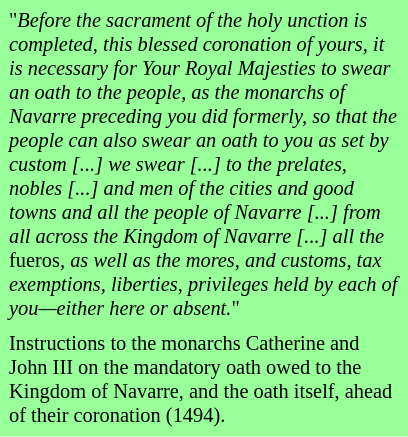<table class="toccolours" style="float: left; margin-right: 0em; margin-right: 1em; font-size: 85%; background:#99FF99; color:black; width:20em; max-width:30%" cellspacing="5">
<tr>
<td align="left">"<em>Before the sacrament of the holy unction is completed, this blessed coronation of yours, it is necessary for Your Royal Majesties to swear an oath to the people, as the monarchs of Navarre preceding you did formerly, so that the people can also swear an oath to you as set by custom [...] we swear [...] to the prelates, nobles [...] and men of the cities and good towns and all the people of Navarre [...] from all across the Kingdom of Navarre [...] all the </em>fueros<em>, as well as the mores, and customs, tax exemptions, liberties, privileges held by each of you—either here or absent.</em>"</td>
</tr>
<tr>
<td align="left">Instructions to the monarchs Catherine and John III on the mandatory oath owed to the Kingdom of Navarre, and the oath itself, ahead of their coronation (1494).</td>
</tr>
</table>
